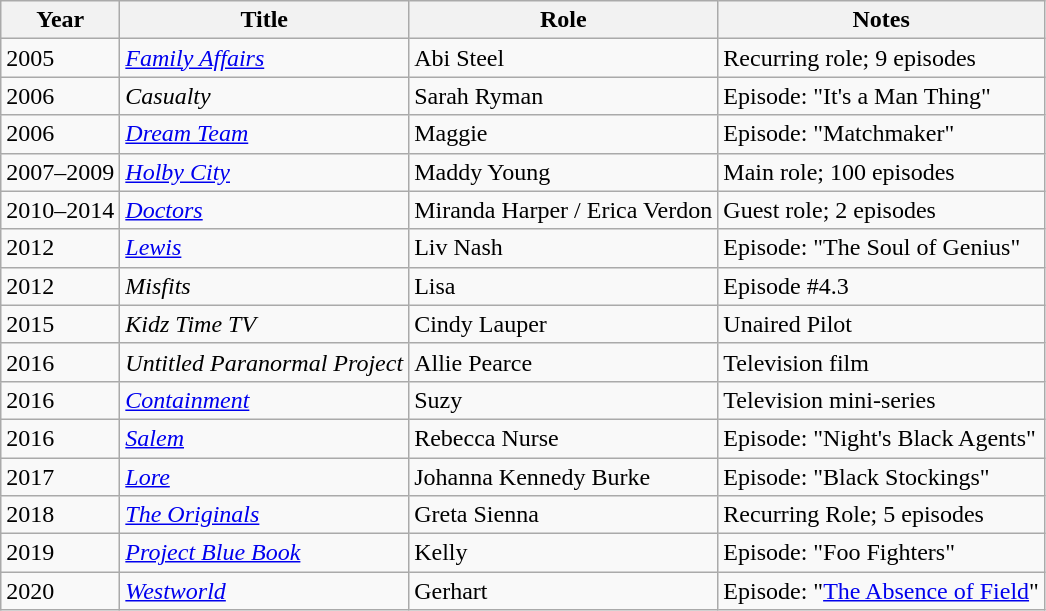<table class="wikitable">
<tr>
<th>Year</th>
<th>Title</th>
<th>Role</th>
<th>Notes</th>
</tr>
<tr>
<td>2005</td>
<td><em><a href='#'>Family Affairs</a></em></td>
<td>Abi Steel</td>
<td>Recurring role; 9 episodes</td>
</tr>
<tr>
<td>2006</td>
<td><em>Casualty</em></td>
<td>Sarah Ryman</td>
<td>Episode: "It's a Man Thing"</td>
</tr>
<tr>
<td>2006</td>
<td><em><a href='#'>Dream Team</a></em></td>
<td>Maggie</td>
<td>Episode: "Matchmaker"</td>
</tr>
<tr>
<td>2007–2009</td>
<td><em><a href='#'>Holby City</a></em></td>
<td>Maddy Young</td>
<td>Main role; 100 episodes</td>
</tr>
<tr>
<td>2010–2014</td>
<td><em><a href='#'>Doctors</a></em></td>
<td>Miranda Harper / Erica Verdon</td>
<td>Guest role; 2 episodes</td>
</tr>
<tr>
<td>2012</td>
<td><em><a href='#'>Lewis</a></em></td>
<td>Liv Nash</td>
<td>Episode: "The Soul of Genius"</td>
</tr>
<tr>
<td>2012</td>
<td><em>Misfits</em></td>
<td>Lisa</td>
<td>Episode #4.3</td>
</tr>
<tr>
<td>2015</td>
<td><em>Kidz Time TV</em></td>
<td>Cindy Lauper</td>
<td>Unaired Pilot</td>
</tr>
<tr>
<td>2016</td>
<td><em>Untitled Paranormal Project</em></td>
<td>Allie Pearce</td>
<td>Television film</td>
</tr>
<tr>
<td>2016</td>
<td><em><a href='#'>Containment</a></em></td>
<td>Suzy</td>
<td>Television mini-series</td>
</tr>
<tr>
<td>2016</td>
<td><em><a href='#'>Salem</a></em></td>
<td>Rebecca Nurse</td>
<td>Episode: "Night's Black Agents"</td>
</tr>
<tr>
<td>2017</td>
<td><em><a href='#'>Lore</a></em></td>
<td>Johanna Kennedy Burke</td>
<td>Episode: "Black Stockings"</td>
</tr>
<tr>
<td>2018</td>
<td><em><a href='#'>The Originals</a></em></td>
<td>Greta Sienna</td>
<td>Recurring Role; 5 episodes</td>
</tr>
<tr>
<td>2019</td>
<td><em><a href='#'>Project Blue Book</a></em></td>
<td>Kelly</td>
<td>Episode: "Foo Fighters"</td>
</tr>
<tr>
<td>2020</td>
<td><em><a href='#'>Westworld</a></em></td>
<td>Gerhart</td>
<td>Episode: "<a href='#'>The Absence of Field</a>"</td>
</tr>
</table>
